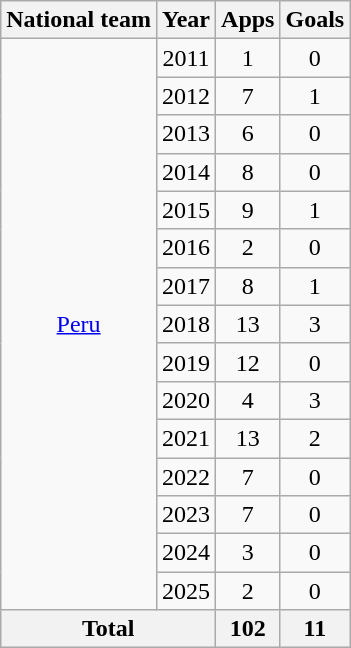<table class="wikitable" style="text-align:center">
<tr>
<th>National team</th>
<th>Year</th>
<th>Apps</th>
<th>Goals</th>
</tr>
<tr>
<td rowspan="15"><a href='#'>Peru</a></td>
<td>2011</td>
<td>1</td>
<td>0</td>
</tr>
<tr>
<td>2012</td>
<td>7</td>
<td>1</td>
</tr>
<tr>
<td>2013</td>
<td>6</td>
<td>0</td>
</tr>
<tr>
<td>2014</td>
<td>8</td>
<td>0</td>
</tr>
<tr>
<td>2015</td>
<td>9</td>
<td>1</td>
</tr>
<tr>
<td>2016</td>
<td>2</td>
<td>0</td>
</tr>
<tr>
<td>2017</td>
<td>8</td>
<td>1</td>
</tr>
<tr>
<td>2018</td>
<td>13</td>
<td>3</td>
</tr>
<tr>
<td>2019</td>
<td>12</td>
<td>0</td>
</tr>
<tr>
<td>2020</td>
<td>4</td>
<td>3</td>
</tr>
<tr>
<td>2021</td>
<td>13</td>
<td>2</td>
</tr>
<tr>
<td>2022</td>
<td>7</td>
<td>0</td>
</tr>
<tr>
<td>2023</td>
<td>7</td>
<td>0</td>
</tr>
<tr>
<td>2024</td>
<td>3</td>
<td>0</td>
</tr>
<tr>
<td>2025</td>
<td>2</td>
<td>0</td>
</tr>
<tr>
<th colspan="2">Total</th>
<th>102</th>
<th>11</th>
</tr>
</table>
